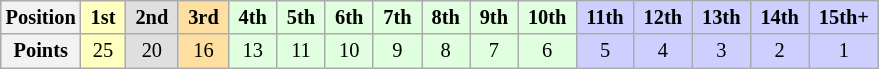<table class="wikitable" style="font-size:85%; text-align:center">
<tr>
<th>Position</th>
<td style="background:#ffffbf;"> <strong>1st</strong> </td>
<td style="background:#dfdfdf;"> <strong>2nd</strong> </td>
<td style="background:#ffdf9f;"> <strong>3rd</strong> </td>
<td style="background:#dfffdf;"> <strong>4th</strong> </td>
<td style="background:#dfffdf;"> <strong>5th</strong> </td>
<td style="background:#dfffdf;"> <strong>6th</strong> </td>
<td style="background:#dfffdf;"> <strong>7th</strong> </td>
<td style="background:#dfffdf;"> <strong>8th</strong> </td>
<td style="background:#dfffdf;"> <strong>9th</strong> </td>
<td style="background:#dfffdf;"> <strong>10th</strong> </td>
<td style="background:#cfcfff;"> <strong>11th</strong> </td>
<td style="background:#cfcfff;"> <strong>12th</strong> </td>
<td style="background:#cfcfff;"> <strong>13th</strong> </td>
<td style="background:#cfcfff;"> <strong>14th</strong> </td>
<td style="background:#cfcfff;"> <strong>15th+</strong> </td>
</tr>
<tr>
<th>Points</th>
<td style="background:#ffffbf;">25</td>
<td style="background:#dfdfdf;">20</td>
<td style="background:#ffdf9f;">16</td>
<td style="background:#dfffdf;">13</td>
<td style="background:#dfffdf;">11</td>
<td style="background:#dfffdf;">10</td>
<td style="background:#dfffdf;">9</td>
<td style="background:#dfffdf;">8</td>
<td style="background:#dfffdf;">7</td>
<td style="background:#dfffdf;">6</td>
<td style="background:#cfcfff;">5</td>
<td style="background:#cfcfff;">4</td>
<td style="background:#cfcfff;">3</td>
<td style="background:#cfcfff;">2</td>
<td style="background:#cfcfff;">1</td>
</tr>
</table>
